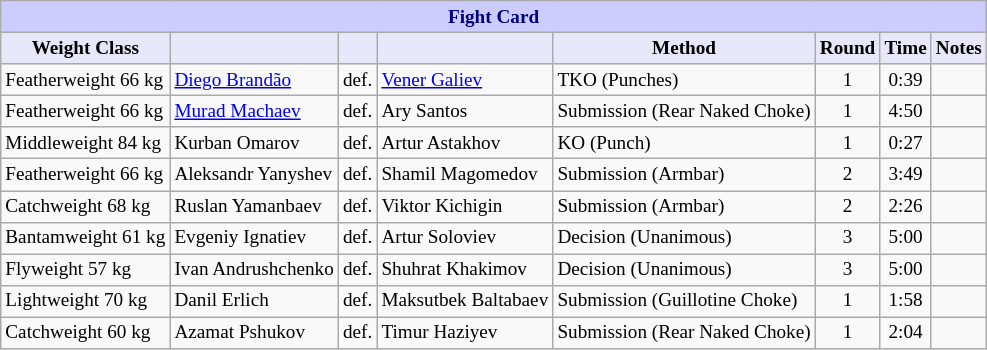<table class="wikitable" style="font-size: 80%;">
<tr>
<th colspan="8" style="background-color: #ccf; color: #000080; text-align: center;"><strong>Fight Card</strong></th>
</tr>
<tr>
<th colspan="1" style="background-color: #E6E8FA; color: #000000; text-align: center;">Weight Class</th>
<th colspan="1" style="background-color: #E6E8FA; color: #000000; text-align: center;"></th>
<th colspan="1" style="background-color: #E6E8FA; color: #000000; text-align: center;"></th>
<th colspan="1" style="background-color: #E6E8FA; color: #000000; text-align: center;"></th>
<th colspan="1" style="background-color: #E6E8FA; color: #000000; text-align: center;">Method</th>
<th colspan="1" style="background-color: #E6E8FA; color: #000000; text-align: center;">Round</th>
<th colspan="1" style="background-color: #E6E8FA; color: #000000; text-align: center;">Time</th>
<th colspan="1" style="background-color: #E6E8FA; color: #000000; text-align: center;">Notes</th>
</tr>
<tr>
<td>Featherweight 66 kg</td>
<td> <a href='#'>Diego Brandão</a></td>
<td>def.</td>
<td> <a href='#'>Vener Galiev</a></td>
<td>TKO (Punches)</td>
<td align=center>1</td>
<td align=center>0:39</td>
<td></td>
</tr>
<tr>
<td>Featherweight 66 kg</td>
<td> <a href='#'>Murad Machaev</a></td>
<td>def.</td>
<td> Ary Santos</td>
<td>Submission (Rear Naked Choke)</td>
<td align=center>1</td>
<td align=center>4:50</td>
<td></td>
</tr>
<tr>
<td>Middleweight 84 kg</td>
<td> Kurban Omarov</td>
<td>def.</td>
<td> Artur Astakhov</td>
<td>KO (Punch)</td>
<td align=center>1</td>
<td align=center>0:27</td>
<td></td>
</tr>
<tr>
<td>Featherweight 66 kg</td>
<td> Aleksandr Yanyshev</td>
<td>def.</td>
<td> Shamil Magomedov</td>
<td>Submission (Armbar)</td>
<td align=center>2</td>
<td align=center>3:49</td>
<td></td>
</tr>
<tr>
<td>Catchweight 68 kg</td>
<td> Ruslan Yamanbaev</td>
<td>def.</td>
<td> Viktor Kichigin</td>
<td>Submission (Armbar)</td>
<td align=center>2</td>
<td align=center>2:26</td>
<td></td>
</tr>
<tr>
<td>Bantamweight 61 kg</td>
<td> Evgeniy Ignatiev</td>
<td>def.</td>
<td> Artur Soloviev</td>
<td>Decision (Unanimous)</td>
<td align=center>3</td>
<td align=center>5:00</td>
<td></td>
</tr>
<tr>
<td>Flyweight 57 kg</td>
<td> Ivan Andrushchenko</td>
<td>def.</td>
<td> Shuhrat Khakimov</td>
<td>Decision (Unanimous)</td>
<td align=center>3</td>
<td align=center>5:00</td>
<td></td>
</tr>
<tr>
<td>Lightweight 70 kg</td>
<td> Danil Erlich</td>
<td>def.</td>
<td> Maksutbek Baltabaev</td>
<td>Submission (Guillotine Choke)</td>
<td align=center>1</td>
<td align=center>1:58</td>
<td></td>
</tr>
<tr>
<td>Catchweight 60 kg</td>
<td> Azamat Pshukov</td>
<td>def.</td>
<td> Timur Haziyev</td>
<td>Submission (Rear Naked Choke)</td>
<td align=center>1</td>
<td align=center>2:04</td>
<td></td>
</tr>
</table>
